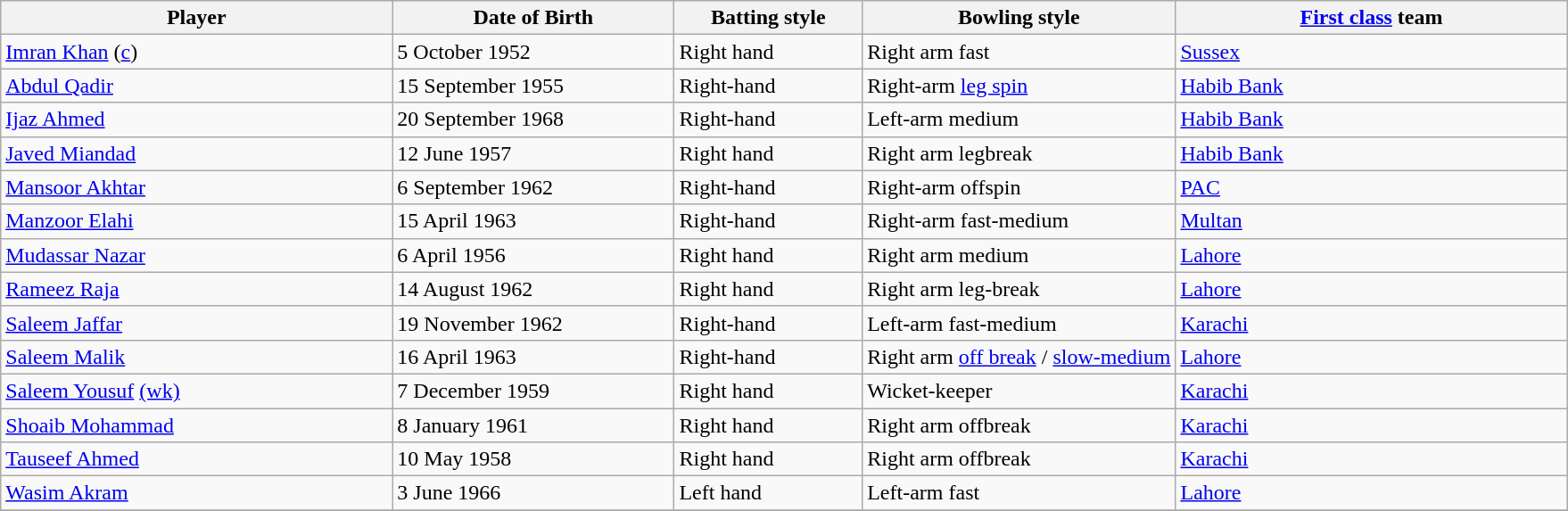<table class="wikitable">
<tr>
<th width="25%">Player</th>
<th width="18%">Date of Birth</th>
<th width="12%">Batting style</th>
<th width="20%">Bowling style</th>
<th width="25%"><a href='#'>First class</a> team</th>
</tr>
<tr>
<td><a href='#'>Imran Khan</a> (<a href='#'>c</a>)</td>
<td>5 October 1952</td>
<td>Right hand</td>
<td>Right arm fast</td>
<td> <a href='#'>Sussex</a></td>
</tr>
<tr>
<td><a href='#'>Abdul Qadir</a></td>
<td>15 September 1955</td>
<td>Right-hand</td>
<td>Right-arm <a href='#'>leg spin</a></td>
<td> <a href='#'>Habib Bank</a></td>
</tr>
<tr>
<td><a href='#'>Ijaz Ahmed</a></td>
<td>20 September 1968</td>
<td>Right-hand</td>
<td>Left-arm medium</td>
<td> <a href='#'>Habib Bank</a></td>
</tr>
<tr>
<td><a href='#'>Javed Miandad</a></td>
<td>12 June 1957</td>
<td>Right hand</td>
<td>Right arm legbreak</td>
<td> <a href='#'>Habib Bank</a></td>
</tr>
<tr>
<td><a href='#'>Mansoor Akhtar</a></td>
<td>6 September 1962</td>
<td>Right-hand</td>
<td>Right-arm offspin</td>
<td><a href='#'>PAC</a></td>
</tr>
<tr>
<td><a href='#'>Manzoor Elahi</a></td>
<td>15 April 1963</td>
<td>Right-hand</td>
<td>Right-arm fast-medium</td>
<td> <a href='#'>Multan</a></td>
</tr>
<tr>
<td><a href='#'>Mudassar Nazar</a></td>
<td>6 April 1956</td>
<td>Right hand</td>
<td>Right arm medium</td>
<td><a href='#'>Lahore</a></td>
</tr>
<tr>
<td><a href='#'>Rameez Raja</a></td>
<td>14 August 1962</td>
<td>Right hand</td>
<td>Right arm leg-break</td>
<td> <a href='#'>Lahore</a></td>
</tr>
<tr>
<td><a href='#'>Saleem Jaffar</a></td>
<td>19 November 1962</td>
<td>Right-hand</td>
<td>Left-arm fast-medium</td>
<td> <a href='#'>Karachi</a></td>
</tr>
<tr>
<td><a href='#'>Saleem Malik</a></td>
<td>16 April 1963</td>
<td>Right-hand</td>
<td>Right arm <a href='#'>off break</a> / <a href='#'>slow-medium</a></td>
<td><a href='#'>Lahore</a></td>
</tr>
<tr>
<td><a href='#'>Saleem Yousuf</a> <a href='#'>(wk)</a></td>
<td>7 December 1959</td>
<td>Right hand</td>
<td>Wicket-keeper</td>
<td><a href='#'>Karachi</a></td>
</tr>
<tr>
<td><a href='#'>Shoaib Mohammad</a></td>
<td>8 January 1961</td>
<td>Right hand</td>
<td>Right arm offbreak</td>
<td><a href='#'>Karachi</a></td>
</tr>
<tr>
<td><a href='#'>Tauseef Ahmed</a></td>
<td>10 May 1958</td>
<td>Right hand</td>
<td>Right arm offbreak</td>
<td><a href='#'>Karachi</a></td>
</tr>
<tr>
<td><a href='#'>Wasim Akram</a></td>
<td>3 June 1966</td>
<td>Left hand</td>
<td>Left-arm fast</td>
<td><a href='#'>Lahore</a></td>
</tr>
<tr>
</tr>
</table>
